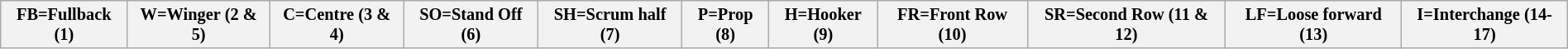<table class="wikitable"  style="font-size:85%; width:100%;">
<tr>
<th>FB=Fullback (1)</th>
<th>W=Winger (2 & 5)</th>
<th>C=Centre (3 & 4)</th>
<th>SO=Stand Off (6)</th>
<th>SH=Scrum half (7)</th>
<th>P=Prop (8)</th>
<th>H=Hooker (9)</th>
<th>FR=Front Row (10)</th>
<th>SR=Second Row (11 & 12)</th>
<th>LF=Loose forward (13)</th>
<th>I=Interchange (14-17)</th>
</tr>
</table>
